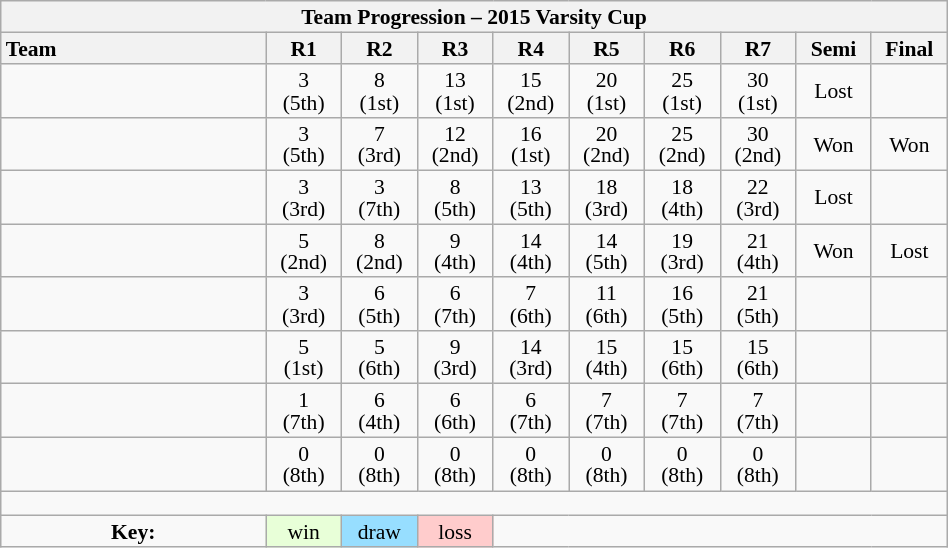<table class="wikitable collapsible" style="text-align:center; line-height:100%; width:50%; font-size:90%">
<tr>
<th colspan=100%>Team Progression – 2015 Varsity Cup</th>
</tr>
<tr>
<th style="text-align:left; width:28%;">Team</th>
<th style="width:8%;">R1</th>
<th style="width:8%;">R2</th>
<th style="width:8%;">R3</th>
<th style="width:8%;">R4</th>
<th style="width:8%;">R5</th>
<th style="width:8%;">R6</th>
<th style="width:8%;">R7</th>
<th style="width:8%;">Semi</th>
<th style="width:8%;">Final</th>
</tr>
<tr>
<td align=left></td>
<td>3 <br>(5th)</td>
<td>8 <br>(1st)</td>
<td>13 <br>(1st)</td>
<td>15 <br>(2nd)</td>
<td>20 <br>(1st)</td>
<td>25 <br>(1st)</td>
<td>30 <br>(1st)</td>
<td>Lost</td>
<td> </td>
</tr>
<tr>
<td align=left></td>
<td>3 <br>(5th)</td>
<td>7 <br>(3rd)</td>
<td>12 <br>(2nd)</td>
<td>16 <br>(1st)</td>
<td>20 <br>(2nd)</td>
<td>25 <br>(2nd)</td>
<td>30 <br>(2nd)</td>
<td>Won</td>
<td>Won</td>
</tr>
<tr>
<td align=left></td>
<td>3 <br>(3rd)</td>
<td>3 <br>(7th)</td>
<td>8 <br>(5th)</td>
<td>13 <br>(5th)</td>
<td>18 <br>(3rd)</td>
<td>18 <br>(4th)</td>
<td>22 <br>(3rd)</td>
<td>Lost</td>
<td> </td>
</tr>
<tr>
<td align=left></td>
<td>5 <br>(2nd)</td>
<td>8 <br>(2nd)</td>
<td>9 <br>(4th)</td>
<td>14 <br>(4th)</td>
<td>14 <br>(5th)</td>
<td>19 <br>(3rd)</td>
<td>21 <br>(4th)</td>
<td>Won</td>
<td>Lost</td>
</tr>
<tr>
<td align=left></td>
<td>3 <br>(3rd)</td>
<td>6 <br>(5th)</td>
<td>6 <br>(7th)</td>
<td>7 <br>(6th)</td>
<td>11 <br>(6th)</td>
<td>16 <br>(5th)</td>
<td>21 <br>(5th)</td>
<td> </td>
<td> </td>
</tr>
<tr>
<td align=left></td>
<td>5 <br>(1st)</td>
<td>5 <br>(6th)</td>
<td>9 <br>(3rd)</td>
<td>14 <br>(3rd)</td>
<td>15 <br>(4th)</td>
<td>15 <br>(6th)</td>
<td>15 <br>(6th)</td>
<td> </td>
<td> </td>
</tr>
<tr>
<td align=left></td>
<td>1 <br>(7th)</td>
<td>6 <br>(4th)</td>
<td>6 <br>(6th)</td>
<td>6 <br>(7th)</td>
<td>7 <br>(7th)</td>
<td>7 <br>(7th)</td>
<td>7 <br>(7th)</td>
<td> </td>
<td> </td>
</tr>
<tr>
<td align=left></td>
<td>0 <br>(8th)</td>
<td>0 <br>(8th)</td>
<td>0 <br>(8th)</td>
<td>0 <br>(8th)</td>
<td>0 <br>(8th)</td>
<td>0 <br>(8th)</td>
<td>0 <br>(8th)</td>
<td> </td>
<td> </td>
</tr>
<tr>
<td colspan=100% style="height:10px"></td>
</tr>
<tr>
<td><strong>Key:</strong></td>
<td style="background:#E8FFD8;">win</td>
<td style="background:#97DEFF;">draw</td>
<td style="background:#FFCCCC;">loss</td>
<td colspan=100%></td>
</tr>
</table>
